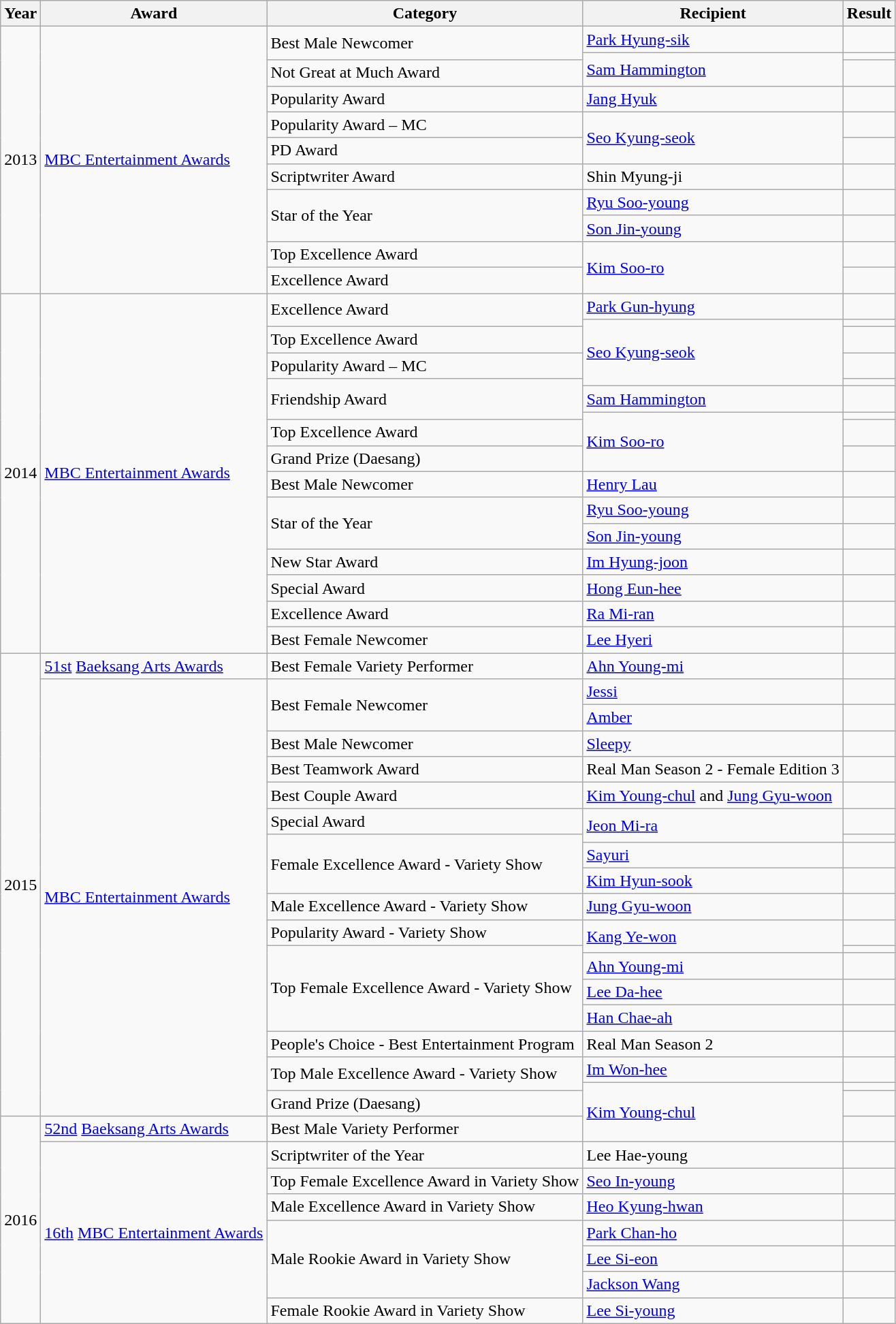<table class="wikitable">
<tr>
<th>Year</th>
<th>Award</th>
<th>Category</th>
<th>Recipient</th>
<th>Result</th>
</tr>
<tr>
<td rowspan="11">2013</td>
<td rowspan="11"><a href='#'>MBC Entertainment Awards</a></td>
<td rowspan="2">Best Male Newcomer</td>
<td><a href='#'>Park Hyung-sik</a></td>
<td></td>
</tr>
<tr>
<td rowspan="2"><a href='#'>Sam Hammington</a></td>
<td></td>
</tr>
<tr>
<td>Not Great at Much Award</td>
<td></td>
</tr>
<tr>
<td>Popularity Award</td>
<td><a href='#'>Jang Hyuk</a></td>
<td></td>
</tr>
<tr>
<td>Popularity Award – MC</td>
<td rowspan="2"><a href='#'>Seo Kyung-seok</a></td>
<td></td>
</tr>
<tr>
<td>PD Award</td>
<td></td>
</tr>
<tr>
<td>Scriptwriter Award</td>
<td>Shin Myung-ji</td>
<td></td>
</tr>
<tr>
<td rowspan="2">Star of the Year</td>
<td><a href='#'>Ryu Soo-young</a></td>
<td></td>
</tr>
<tr>
<td><a href='#'>Son Jin-young</a></td>
<td></td>
</tr>
<tr>
<td>Top Excellence Award</td>
<td rowspan="2"><a href='#'>Kim Soo-ro</a></td>
<td></td>
</tr>
<tr>
<td>Excellence Award</td>
<td></td>
</tr>
<tr>
<td rowspan="16">2014</td>
<td rowspan="16"><a href='#'>MBC Entertainment Awards</a></td>
<td rowspan="2">Excellence Award</td>
<td><a href='#'>Park Gun-hyung</a></td>
<td></td>
</tr>
<tr>
<td rowspan="4"><a href='#'>Seo Kyung-seok</a></td>
<td></td>
</tr>
<tr>
<td>Top Excellence Award</td>
<td></td>
</tr>
<tr>
<td>Popularity Award – MC</td>
<td></td>
</tr>
<tr>
<td rowspan="3">Friendship Award</td>
<td></td>
</tr>
<tr>
<td><a href='#'>Sam Hammington</a></td>
<td></td>
</tr>
<tr>
<td rowspan="3"><a href='#'>Kim Soo-ro</a></td>
<td></td>
</tr>
<tr>
<td>Top Excellence Award</td>
<td></td>
</tr>
<tr>
<td>Grand Prize (Daesang)</td>
<td></td>
</tr>
<tr>
<td>Best Male Newcomer</td>
<td><a href='#'>Henry Lau</a></td>
<td></td>
</tr>
<tr>
<td rowspan="2">Star of the Year</td>
<td><a href='#'>Ryu Soo-young</a></td>
<td></td>
</tr>
<tr>
<td><a href='#'>Son Jin-young</a></td>
<td></td>
</tr>
<tr>
<td>New Star Award</td>
<td><a href='#'>Im Hyung-joon</a></td>
<td></td>
</tr>
<tr>
<td>Special Award</td>
<td><a href='#'>Hong Eun-hee</a></td>
<td></td>
</tr>
<tr>
<td>Excellence Award</td>
<td><a href='#'>Ra Mi-ran</a></td>
<td></td>
</tr>
<tr>
<td>Best Female Newcomer</td>
<td><a href='#'>Lee Hyeri</a></td>
<td></td>
</tr>
<tr>
<td rowspan=20>2015</td>
<td><a href='#'>51st</a> <a href='#'>Baeksang Arts Awards</a></td>
<td>Best Female Variety Performer</td>
<td><a href='#'>Ahn Young-mi</a></td>
<td></td>
</tr>
<tr>
<td rowspan=19><a href='#'>MBC Entertainment Awards</a></td>
<td rowspan=2>Best Female Newcomer</td>
<td><a href='#'>Jessi</a></td>
<td></td>
</tr>
<tr>
<td><a href='#'>Amber</a></td>
<td></td>
</tr>
<tr>
<td>Best Male Newcomer</td>
<td><a href='#'>Sleepy</a></td>
<td></td>
</tr>
<tr>
<td>Best Teamwork Award</td>
<td>Real Man Season 2 - Female Edition 3</td>
<td></td>
</tr>
<tr>
<td>Best Couple Award</td>
<td><a href='#'>Kim Young-chul</a> and <a href='#'>Jung Gyu-woon</a></td>
<td></td>
</tr>
<tr>
<td>Special Award</td>
<td rowspan=2><a href='#'>Jeon Mi-ra</a></td>
<td></td>
</tr>
<tr>
<td rowspan=3>Female Excellence Award - Variety Show</td>
<td></td>
</tr>
<tr>
<td><a href='#'>Sayuri</a></td>
<td></td>
</tr>
<tr>
<td><a href='#'>Kim Hyun-sook</a></td>
<td></td>
</tr>
<tr>
<td>Male Excellence Award - Variety Show</td>
<td><a href='#'>Jung Gyu-woon</a></td>
<td></td>
</tr>
<tr>
<td>Popularity Award - Variety Show</td>
<td rowspan=2><a href='#'>Kang Ye-won</a></td>
<td></td>
</tr>
<tr>
<td rowspan=4>Top Female Excellence Award - Variety Show</td>
<td></td>
</tr>
<tr>
<td><a href='#'>Ahn Young-mi</a></td>
<td></td>
</tr>
<tr>
<td><a href='#'>Lee Da-hee</a></td>
<td></td>
</tr>
<tr>
<td><a href='#'>Han Chae-ah</a></td>
<td></td>
</tr>
<tr>
<td>People's Choice - Best Entertainment Program</td>
<td>Real Man Season 2</td>
<td></td>
</tr>
<tr>
<td rowspan=2>Top Male Excellence Award - Variety Show</td>
<td><a href='#'>Im Won-hee</a></td>
<td></td>
</tr>
<tr>
<td rowspan=3><a href='#'>Kim Young-chul</a></td>
<td></td>
</tr>
<tr>
<td>Grand Prize (Daesang)</td>
<td></td>
</tr>
<tr>
<td rowspan=8>2016</td>
<td><a href='#'>52nd</a> <a href='#'>Baeksang Arts Awards</a></td>
<td>Best Male Variety Performer</td>
<td></td>
</tr>
<tr>
<td rowspan=7><a href='#'>16th</a> <a href='#'>MBC Entertainment Awards</a></td>
<td>Scriptwriter of the Year</td>
<td>Lee Hae-young</td>
<td></td>
</tr>
<tr>
<td>Top Female Excellence Award in Variety Show</td>
<td><a href='#'>Seo In-young</a></td>
<td></td>
</tr>
<tr>
<td>Male Excellence Award in Variety Show</td>
<td><a href='#'>Heo Kyung-hwan</a></td>
<td></td>
</tr>
<tr>
<td rowspan=3>Male Rookie Award in Variety Show</td>
<td><a href='#'>Park Chan-ho</a></td>
<td></td>
</tr>
<tr>
<td><a href='#'>Lee Si-eon</a></td>
<td></td>
</tr>
<tr>
<td><a href='#'>Jackson Wang</a></td>
<td></td>
</tr>
<tr>
<td>Female Rookie Award in Variety Show</td>
<td><a href='#'>Lee Si-young</a></td>
<td></td>
</tr>
</table>
